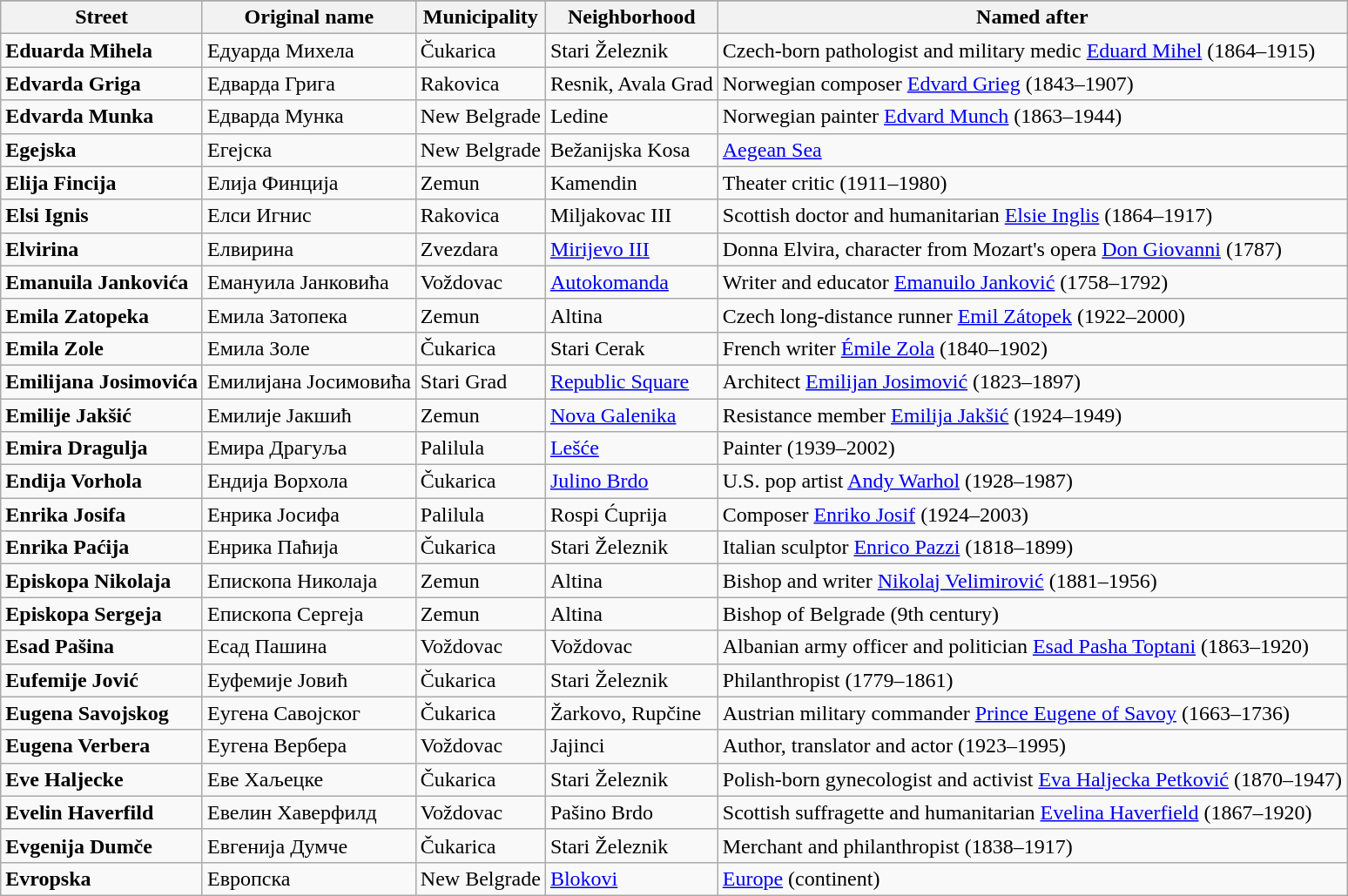<table class="wikitable sortable">
<tr style="background-color:#DDDDDD;text-align:center;">
</tr>
<tr>
<th>Street</th>
<th>Original name</th>
<th>Municipality</th>
<th>Neighborhood</th>
<th>Named after</th>
</tr>
<tr>
<td><strong>Eduarda Mihela</strong></td>
<td>Едуарда Михела</td>
<td>Čukarica</td>
<td>Stari Železnik</td>
<td>Czech-born pathologist and military medic <a href='#'>Eduard Mihel</a> (1864–1915)</td>
</tr>
<tr>
<td><strong>Edvarda Griga</strong></td>
<td>Едварда Грига</td>
<td>Rakovica</td>
<td>Resnik, Avala Grad</td>
<td>Norwegian composer <a href='#'>Edvard Grieg</a> (1843–1907)</td>
</tr>
<tr>
<td><strong>Edvarda Munka</strong></td>
<td>Едварда Мунка</td>
<td>New Belgrade</td>
<td>Ledine</td>
<td>Norwegian painter <a href='#'>Edvard Munch</a> (1863–1944)</td>
</tr>
<tr>
<td><strong>Egejska</strong></td>
<td>Егејска</td>
<td>New Belgrade</td>
<td>Bežanijska Kosa</td>
<td><a href='#'>Aegean Sea</a></td>
</tr>
<tr>
<td><strong>Elija Fincija</strong></td>
<td>Елија Финција</td>
<td>Zemun</td>
<td>Kamendin</td>
<td>Theater critic  (1911–1980)</td>
</tr>
<tr>
<td><strong>Elsi Ignis</strong></td>
<td>Елси Игнис</td>
<td>Rakovica</td>
<td>Miljakovac III</td>
<td>Scottish doctor and humanitarian <a href='#'>Elsie Inglis</a> (1864–1917)</td>
</tr>
<tr>
<td><strong>Elvirina</strong></td>
<td>Елвирина</td>
<td>Zvezdara</td>
<td><a href='#'>Mirijevo III</a></td>
<td>Donna Elvira, character from Mozart's opera <a href='#'>Don Giovanni</a> (1787)</td>
</tr>
<tr>
<td><strong>Emanuila Jankovića</strong></td>
<td>Емануила Јанковића</td>
<td>Voždovac</td>
<td><a href='#'>Autokomanda</a></td>
<td>Writer and educator <a href='#'>Emanuilo Janković</a> (1758–1792)</td>
</tr>
<tr>
<td><strong>Emila Zatopeka</strong></td>
<td>Емила Затопека</td>
<td>Zemun</td>
<td>Altina</td>
<td>Czech long-distance runner <a href='#'>Emil Zátopek</a> (1922–2000)</td>
</tr>
<tr>
<td><strong>Emila Zole</strong></td>
<td>Емила Золе</td>
<td>Čukarica</td>
<td>Stari Cerak</td>
<td>French writer <a href='#'>Émile Zola</a> (1840–1902)</td>
</tr>
<tr>
<td><strong>Emilijana Josimovića</strong></td>
<td>Емилијана Јосимовића</td>
<td>Stari Grad</td>
<td><a href='#'>Republic Square</a></td>
<td>Architect <a href='#'>Emilijan Josimović</a> (1823–1897)</td>
</tr>
<tr>
<td><strong>Emilije Jakšić</strong></td>
<td>Емилије Јакшић</td>
<td>Zemun</td>
<td><a href='#'>Nova Galenika</a></td>
<td>Resistance member <a href='#'>Emilija Jakšić</a> (1924–1949)</td>
</tr>
<tr>
<td><strong>Emira Dragulja</strong></td>
<td>Емира Драгуља</td>
<td>Palilula</td>
<td><a href='#'>Lešće</a></td>
<td>Painter   (1939–2002)</td>
</tr>
<tr>
<td><strong>Endija Vorhola</strong></td>
<td>Ендија Ворхола</td>
<td>Čukarica</td>
<td><a href='#'>Julino Brdo</a></td>
<td>U.S. pop artist <a href='#'>Andy Warhol</a> (1928–1987)</td>
</tr>
<tr>
<td><strong>Enrika Josifa</strong></td>
<td>Енрика Јосифа</td>
<td>Palilula</td>
<td>Rospi Ćuprija</td>
<td>Composer <a href='#'>Enriko Josif</a> (1924–2003)</td>
</tr>
<tr>
<td><strong>Enrika Paćija</strong></td>
<td>Енрика Паћија</td>
<td>Čukarica</td>
<td>Stari Železnik</td>
<td>Italian sculptor <a href='#'>Enrico Pazzi</a> (1818–1899)</td>
</tr>
<tr>
<td><strong>Episkopa Nikolaja</strong></td>
<td>Епископа Николаја</td>
<td>Zemun</td>
<td>Altina</td>
<td>Bishop and writer <a href='#'>Nikolaj Velimirović</a> (1881–1956)</td>
</tr>
<tr>
<td><strong>Episkopa Sergeja</strong></td>
<td>Епископа Сергеја</td>
<td>Zemun</td>
<td>Altina</td>
<td>Bishop of Belgrade (9th century)</td>
</tr>
<tr>
<td><strong>Esad Pašina</strong></td>
<td>Есад Пашина</td>
<td>Voždovac</td>
<td>Voždovac</td>
<td>Albanian army officer and politician <a href='#'>Esad Pasha Toptani</a> (1863–1920)</td>
</tr>
<tr>
<td><strong>Eufemije Jović</strong></td>
<td>Еуфемије Јовић</td>
<td>Čukarica</td>
<td>Stari Železnik</td>
<td>Philanthropist  (1779–1861)</td>
</tr>
<tr>
<td><strong>Eugena Savojskog</strong></td>
<td>Еугена Савојског</td>
<td>Čukarica</td>
<td>Žarkovo, Rupčine</td>
<td>Austrian military commander <a href='#'>Prince Eugene of Savoy</a> (1663–1736)</td>
</tr>
<tr>
<td><strong>Eugena Verbera</strong></td>
<td>Еугена Вербера</td>
<td>Voždovac</td>
<td>Jajinci</td>
<td>Author, translator and actor  (1923–1995)</td>
</tr>
<tr>
<td><strong>Eve Haljecke</strong></td>
<td>Еве Хаљецке</td>
<td>Čukarica</td>
<td>Stari Železnik</td>
<td>Polish-born gynecologist and activist <a href='#'>Eva Haljecka Petković</a> (1870–1947)</td>
</tr>
<tr>
<td><strong>Evelin Haverfild</strong></td>
<td>Евелин Хаверфилд</td>
<td>Voždovac</td>
<td>Pašino Brdo</td>
<td>Scottish suffragette and humanitarian <a href='#'>Evelina Haverfield</a> (1867–1920)</td>
</tr>
<tr>
<td><strong>Evgenija Dumče</strong></td>
<td>Евгенија Думче</td>
<td>Čukarica</td>
<td>Stari Železnik</td>
<td>Merchant and philanthropist  (1838–1917)</td>
</tr>
<tr>
<td><strong>Evropska</strong></td>
<td>Европска</td>
<td>New Belgrade</td>
<td><a href='#'>Blokovi</a></td>
<td><a href='#'>Europe</a> (continent)</td>
</tr>
</table>
